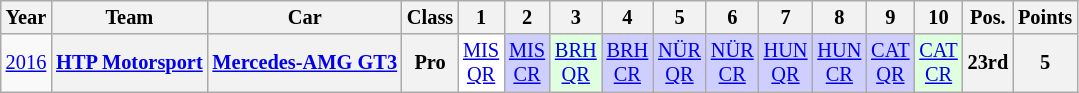<table class="wikitable" border="1" style="text-align:center; font-size:85%;">
<tr>
<th>Year</th>
<th>Team</th>
<th>Car</th>
<th>Class</th>
<th>1</th>
<th>2</th>
<th>3</th>
<th>4</th>
<th>5</th>
<th>6</th>
<th>7</th>
<th>8</th>
<th>9</th>
<th>10</th>
<th>Pos.</th>
<th>Points</th>
</tr>
<tr>
<td><a href='#'>2016</a></td>
<th nowrap><a href='#'>HTP Motorsport</a></th>
<th nowrap><a href='#'>Mercedes-AMG GT3</a></th>
<th>Pro</th>
<td style="background:#FFFFFF;"><a href='#'>MIS<br>QR</a><br></td>
<td style="background:#CFCFFF;"><a href='#'>MIS<br>CR</a><br></td>
<td style="background:#DFFFDF;"><a href='#'>BRH<br>QR</a><br></td>
<td style="background:#CFCFFF;"><a href='#'>BRH<br>CR</a><br></td>
<td style="background:#CFCFFF;"><a href='#'>NÜR<br>QR</a><br></td>
<td style="background:#CFCFFF;"><a href='#'>NÜR<br>CR</a><br></td>
<td style="background:#CFCFFF;"><a href='#'>HUN<br>QR</a><br></td>
<td style="background:#CFCFFF;"><a href='#'>HUN<br>CR</a><br></td>
<td style="background:#CFCFFF;"><a href='#'>CAT<br>QR</a><br></td>
<td style="background:#DFFFDF;"><a href='#'>CAT<br>CR</a><br></td>
<th>23rd</th>
<th>5</th>
</tr>
</table>
